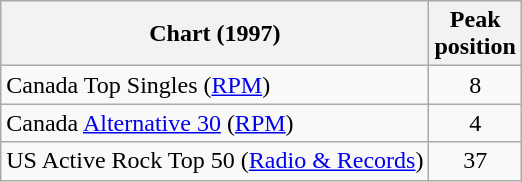<table class="wikitable sortable">
<tr>
<th>Chart (1997)</th>
<th>Peak<br>position</th>
</tr>
<tr>
<td>Canada Top Singles (<a href='#'>RPM</a>)</td>
<td align="center">8</td>
</tr>
<tr>
<td>Canada <a href='#'>Alternative 30</a> (<a href='#'>RPM</a>)</td>
<td align="center">4</td>
</tr>
<tr>
<td>US Active Rock Top 50 (<a href='#'>Radio & Records</a>)</td>
<td align="center">37</td>
</tr>
</table>
